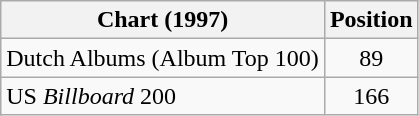<table class="wikitable sortable">
<tr>
<th>Chart (1997)</th>
<th>Position</th>
</tr>
<tr>
<td>Dutch Albums (Album Top 100)</td>
<td style="text-align:center;">89</td>
</tr>
<tr>
<td>US <em>Billboard</em> 200</td>
<td style="text-align:center;">166</td>
</tr>
</table>
